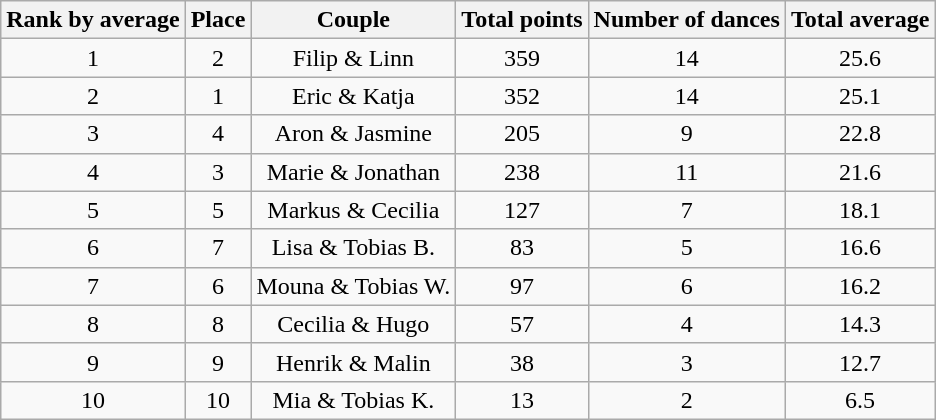<table class="wikitable sortable" style="text-align:center;">
<tr>
<th>Rank by average</th>
<th>Place</th>
<th>Couple</th>
<th>Total points</th>
<th>Number of dances</th>
<th>Total average</th>
</tr>
<tr>
<td>1</td>
<td>2</td>
<td>Filip & Linn</td>
<td>359</td>
<td>14</td>
<td>25.6</td>
</tr>
<tr>
<td>2</td>
<td>1</td>
<td>Eric & Katja</td>
<td>352</td>
<td>14</td>
<td>25.1</td>
</tr>
<tr>
<td>3</td>
<td>4</td>
<td>Aron & Jasmine</td>
<td>205</td>
<td>9</td>
<td>22.8</td>
</tr>
<tr>
<td>4</td>
<td>3</td>
<td>Marie & Jonathan</td>
<td>238</td>
<td>11</td>
<td>21.6</td>
</tr>
<tr>
<td>5</td>
<td>5</td>
<td>Markus & Cecilia</td>
<td>127</td>
<td>7</td>
<td>18.1</td>
</tr>
<tr>
<td>6</td>
<td>7</td>
<td>Lisa & Tobias B.</td>
<td>83</td>
<td>5</td>
<td>16.6</td>
</tr>
<tr>
<td>7</td>
<td>6</td>
<td>Mouna & Tobias W.</td>
<td>97</td>
<td>6</td>
<td>16.2</td>
</tr>
<tr>
<td>8</td>
<td>8</td>
<td>Cecilia & Hugo</td>
<td>57</td>
<td>4</td>
<td>14.3</td>
</tr>
<tr>
<td>9</td>
<td>9</td>
<td>Henrik & Malin</td>
<td>38</td>
<td>3</td>
<td>12.7</td>
</tr>
<tr>
<td>10</td>
<td>10</td>
<td>Mia & Tobias K.</td>
<td>13</td>
<td>2</td>
<td>6.5</td>
</tr>
</table>
